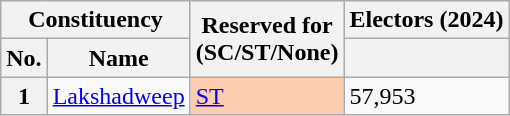<table class="wikitable sortable">
<tr>
<th scope=colgroup colspan="2">Constituency</th>
<th scope=col rowspan=2>Reserved for<br>(SC/ST/None)</th>
<th>Electors (2024)</th>
</tr>
<tr>
<th scope=col>No.</th>
<th scope=col>Name</th>
<th></th>
</tr>
<tr>
<th scope=row>1</th>
<td><a href='#'>Lakshadweep</a></td>
<td style="background:#fdcdb0;"><a href='#'>ST</a></td>
<td>57,953</td>
</tr>
</table>
